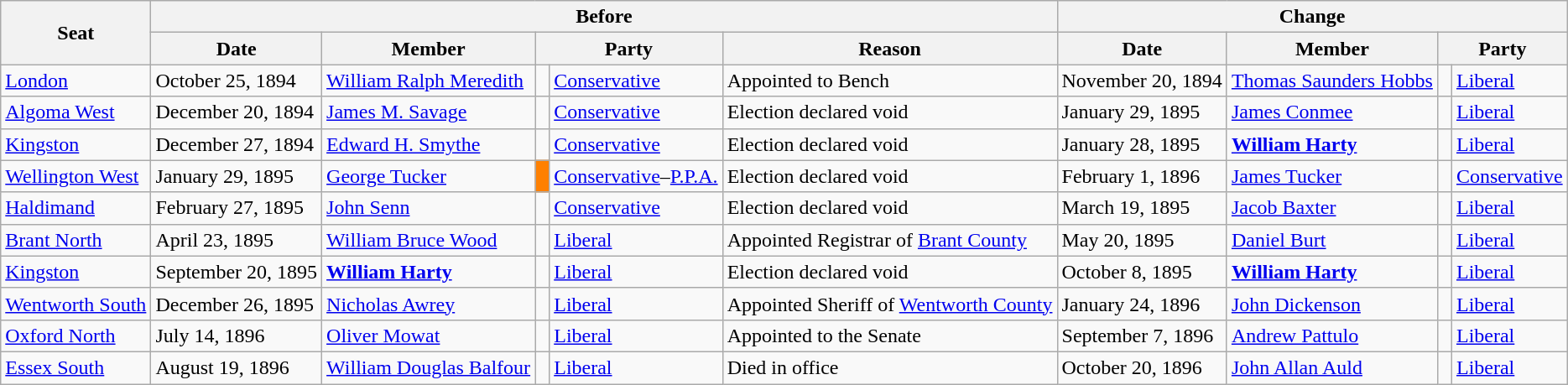<table class="wikitable" style="border: none;">
<tr>
<th rowspan="2">Seat</th>
<th colspan="5">Before</th>
<th colspan="4">Change</th>
</tr>
<tr>
<th>Date</th>
<th>Member</th>
<th colspan="2">Party</th>
<th>Reason</th>
<th>Date</th>
<th>Member</th>
<th colspan="2">Party</th>
</tr>
<tr>
<td><a href='#'>London</a></td>
<td>October 25, 1894</td>
<td><a href='#'>William Ralph Meredith</a></td>
<td> </td>
<td><a href='#'>Conservative</a></td>
<td>Appointed to Bench</td>
<td>November 20, 1894</td>
<td><a href='#'>Thomas Saunders Hobbs</a></td>
<td> </td>
<td><a href='#'>Liberal</a></td>
</tr>
<tr>
<td><a href='#'>Algoma West</a></td>
<td>December 20, 1894</td>
<td><a href='#'>James M. Savage</a></td>
<td> </td>
<td><a href='#'>Conservative</a></td>
<td>Election declared void</td>
<td>January 29, 1895</td>
<td><a href='#'>James Conmee</a></td>
<td> </td>
<td><a href='#'>Liberal</a></td>
</tr>
<tr>
<td><a href='#'>Kingston</a></td>
<td>December 27, 1894</td>
<td><a href='#'>Edward H. Smythe</a></td>
<td> </td>
<td><a href='#'>Conservative</a></td>
<td>Election declared void</td>
<td>January 28, 1895</td>
<td><strong><a href='#'>William Harty</a></strong></td>
<td> </td>
<td><a href='#'>Liberal</a></td>
</tr>
<tr>
<td><a href='#'>Wellington West</a></td>
<td>January 29, 1895</td>
<td><a href='#'>George Tucker</a></td>
<td style="background-color:#FF8000;"> </td>
<td><a href='#'>Conservative</a>–<a href='#'>P.P.A.</a></td>
<td>Election declared void</td>
<td>February 1, 1896</td>
<td><a href='#'>James Tucker</a></td>
<td> </td>
<td><a href='#'>Conservative</a></td>
</tr>
<tr>
<td><a href='#'>Haldimand</a></td>
<td>February 27, 1895</td>
<td><a href='#'>John Senn</a></td>
<td> </td>
<td><a href='#'>Conservative</a></td>
<td>Election declared void</td>
<td>March 19, 1895</td>
<td><a href='#'>Jacob Baxter</a></td>
<td> </td>
<td><a href='#'>Liberal</a></td>
</tr>
<tr>
<td><a href='#'>Brant North</a></td>
<td>April 23, 1895</td>
<td><a href='#'>William Bruce Wood</a></td>
<td> </td>
<td><a href='#'>Liberal</a></td>
<td>Appointed Registrar of <a href='#'>Brant County</a></td>
<td>May 20, 1895</td>
<td><a href='#'>Daniel Burt</a></td>
<td> </td>
<td><a href='#'>Liberal</a></td>
</tr>
<tr>
<td><a href='#'>Kingston</a></td>
<td>September 20, 1895</td>
<td><strong><a href='#'>William Harty</a></strong></td>
<td> </td>
<td><a href='#'>Liberal</a></td>
<td>Election declared void</td>
<td>October 8, 1895</td>
<td><strong><a href='#'>William Harty</a></strong></td>
<td> </td>
<td><a href='#'>Liberal</a></td>
</tr>
<tr>
<td><a href='#'>Wentworth South</a></td>
<td>December 26, 1895</td>
<td><a href='#'>Nicholas Awrey</a></td>
<td> </td>
<td><a href='#'>Liberal</a></td>
<td>Appointed Sheriff of <a href='#'>Wentworth County</a></td>
<td>January 24, 1896</td>
<td><a href='#'>John Dickenson</a></td>
<td> </td>
<td><a href='#'>Liberal</a></td>
</tr>
<tr>
<td><a href='#'>Oxford North</a></td>
<td>July 14, 1896</td>
<td><a href='#'>Oliver Mowat</a></td>
<td> </td>
<td><a href='#'>Liberal</a></td>
<td>Appointed to the Senate</td>
<td>September 7, 1896</td>
<td><a href='#'>Andrew Pattulo</a></td>
<td> </td>
<td><a href='#'>Liberal</a></td>
</tr>
<tr>
<td><a href='#'>Essex South</a></td>
<td>August 19, 1896</td>
<td><a href='#'>William Douglas Balfour</a></td>
<td> </td>
<td><a href='#'>Liberal</a></td>
<td>Died in office</td>
<td>October 20, 1896</td>
<td><a href='#'>John Allan Auld</a></td>
<td> </td>
<td><a href='#'>Liberal</a></td>
</tr>
</table>
